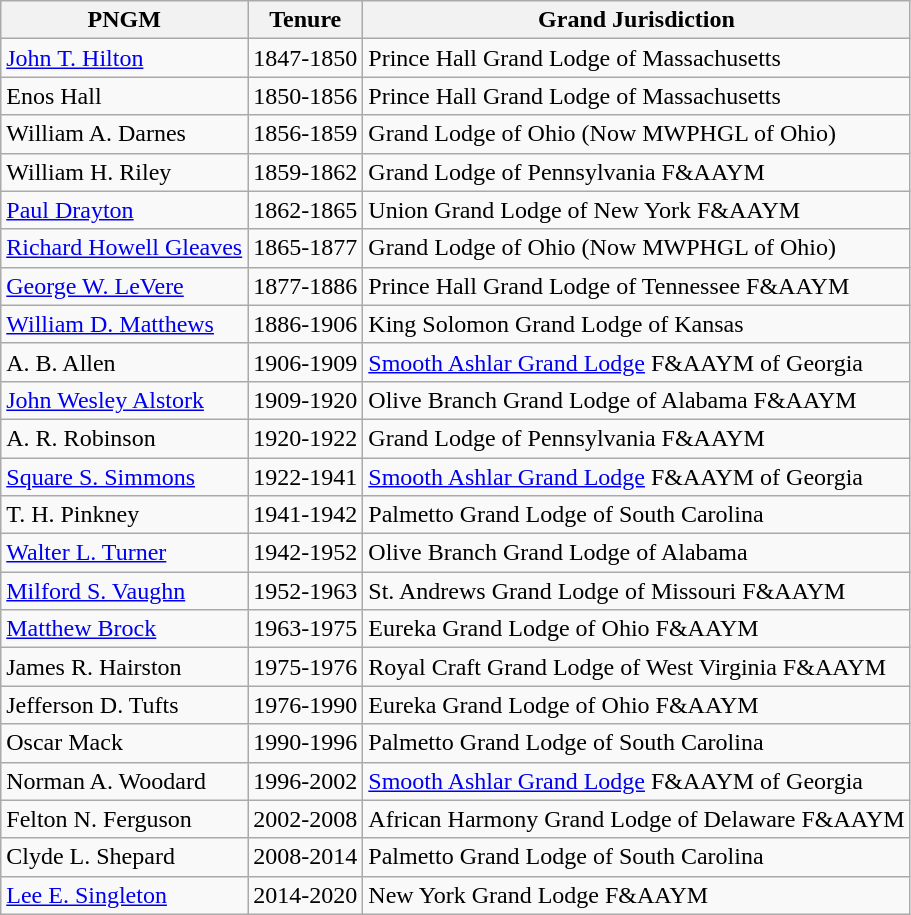<table class="wikitable">
<tr>
<th>PNGM</th>
<th>Tenure</th>
<th>Grand Jurisdiction</th>
</tr>
<tr>
<td><a href='#'>John T. Hilton</a></td>
<td>1847-1850</td>
<td>Prince Hall Grand Lodge of Massachusetts</td>
</tr>
<tr>
<td>Enos Hall</td>
<td>1850-1856</td>
<td>Prince Hall Grand Lodge of Massachusetts</td>
</tr>
<tr>
<td>William A. Darnes</td>
<td>1856-1859</td>
<td>Grand Lodge of Ohio (Now MWPHGL of Ohio)</td>
</tr>
<tr>
<td>William H. Riley</td>
<td>1859-1862</td>
<td>Grand Lodge of Pennsylvania F&AAYM</td>
</tr>
<tr>
<td><a href='#'>Paul Drayton</a></td>
<td>1862-1865</td>
<td>Union Grand Lodge of New York F&AAYM</td>
</tr>
<tr>
<td><a href='#'>Richard Howell Gleaves</a></td>
<td>1865-1877</td>
<td>Grand Lodge of Ohio (Now MWPHGL of Ohio)</td>
</tr>
<tr>
<td><a href='#'>George W. LeVere</a></td>
<td>1877-1886</td>
<td>Prince Hall Grand Lodge of Tennessee F&AAYM</td>
</tr>
<tr>
<td><a href='#'>William D. Matthews</a></td>
<td>1886-1906</td>
<td>King Solomon Grand Lodge of Kansas</td>
</tr>
<tr>
<td>A. B. Allen</td>
<td>1906-1909</td>
<td><a href='#'>Smooth Ashlar Grand Lodge</a> F&AAYM of Georgia</td>
</tr>
<tr>
<td><a href='#'>John Wesley Alstork</a></td>
<td>1909-1920</td>
<td>Olive Branch Grand Lodge of Alabama F&AAYM</td>
</tr>
<tr>
<td>A. R. Robinson</td>
<td>1920-1922</td>
<td>Grand Lodge of Pennsylvania F&AAYM</td>
</tr>
<tr>
<td><a href='#'>Square S. Simmons</a></td>
<td>1922-1941</td>
<td><a href='#'>Smooth Ashlar Grand Lodge</a> F&AAYM of Georgia</td>
</tr>
<tr>
<td>T. H. Pinkney</td>
<td>1941-1942</td>
<td>Palmetto Grand Lodge of South Carolina</td>
</tr>
<tr>
<td><a href='#'>Walter L. Turner</a></td>
<td>1942-1952</td>
<td>Olive Branch Grand Lodge of Alabama</td>
</tr>
<tr>
<td><a href='#'>Milford S. Vaughn</a></td>
<td>1952-1963</td>
<td>St. Andrews Grand Lodge of Missouri F&AAYM</td>
</tr>
<tr>
<td><a href='#'>Matthew Brock</a></td>
<td>1963-1975</td>
<td>Eureka Grand Lodge of Ohio F&AAYM</td>
</tr>
<tr>
<td>James R. Hairston</td>
<td>1975-1976</td>
<td>Royal Craft Grand Lodge of West Virginia F&AAYM</td>
</tr>
<tr>
<td>Jefferson D. Tufts</td>
<td>1976-1990</td>
<td>Eureka Grand Lodge of Ohio F&AAYM</td>
</tr>
<tr>
<td>Oscar Mack</td>
<td>1990-1996</td>
<td>Palmetto Grand Lodge of South Carolina</td>
</tr>
<tr>
<td>Norman A. Woodard</td>
<td>1996-2002</td>
<td><a href='#'>Smooth Ashlar Grand Lodge</a> F&AAYM of Georgia</td>
</tr>
<tr>
<td>Felton N. Ferguson</td>
<td>2002-2008</td>
<td>African Harmony Grand Lodge of Delaware F&AAYM</td>
</tr>
<tr>
<td>Clyde L. Shepard</td>
<td>2008-2014</td>
<td>Palmetto Grand Lodge of South Carolina</td>
</tr>
<tr>
<td><a href='#'>Lee E. Singleton</a></td>
<td>2014-2020</td>
<td>New York Grand Lodge F&AAYM</td>
</tr>
</table>
